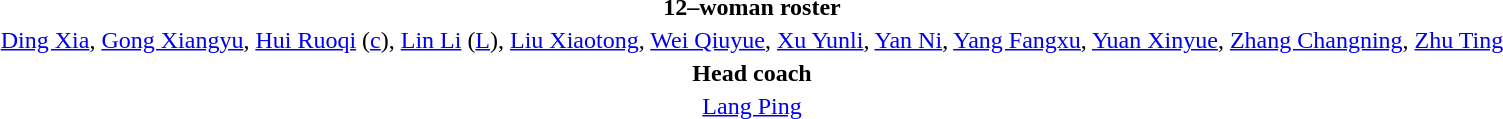<table style="text-align: center; margin-top: 2em; margin-left: auto; margin-right: auto">
<tr>
<td><strong>12–woman roster</strong></td>
</tr>
<tr>
<td><a href='#'>Ding Xia</a>, <a href='#'>Gong Xiangyu</a>, <a href='#'>Hui Ruoqi</a> (<a href='#'>c</a>), <a href='#'>Lin Li</a> (<a href='#'>L</a>), <a href='#'>Liu Xiaotong</a>, <a href='#'>Wei Qiuyue</a>, <a href='#'>Xu Yunli</a>, <a href='#'>Yan Ni</a>, <a href='#'>Yang Fangxu</a>, <a href='#'>Yuan Xinyue</a>, <a href='#'>Zhang Changning</a>, <a href='#'>Zhu Ting</a></td>
</tr>
<tr>
<td><strong>Head coach</strong></td>
</tr>
<tr>
<td><a href='#'>Lang Ping</a></td>
</tr>
</table>
